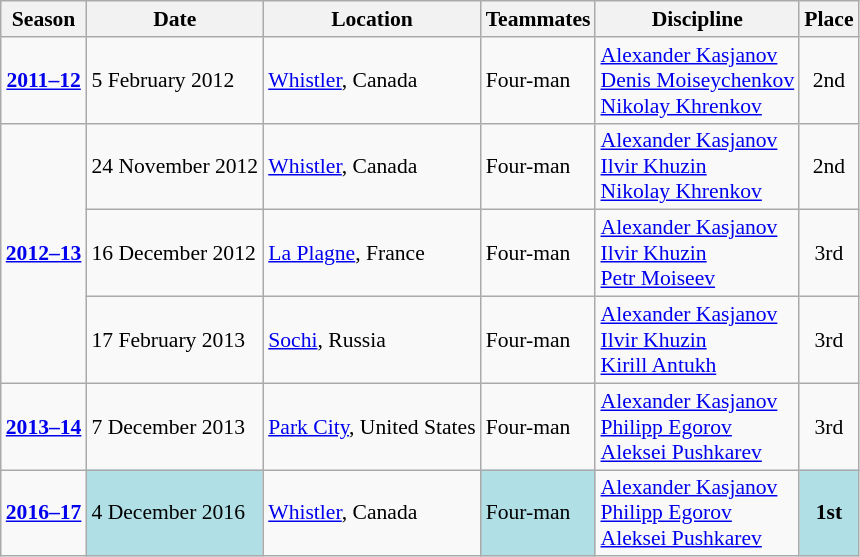<table class="wikitable sortable" style="font-size:90%" style="text-align:left">
<tr>
<th>Season</th>
<th>Date</th>
<th>Location</th>
<th>Teammates</th>
<th>Discipline</th>
<th>Place</th>
</tr>
<tr>
<td align=center><strong><a href='#'>2011–12</a></strong></td>
<td>5 February 2012</td>
<td> <a href='#'>Whistler</a>, Canada</td>
<td>Four-man</td>
<td><a href='#'>Alexander Kasjanov</a> <br> <a href='#'>Denis Moiseychenkov</a> <br> <a href='#'>Nikolay Khrenkov</a></td>
<td align=center>2nd</td>
</tr>
<tr>
<td rowspan=3 align=center><strong><a href='#'>2012–13</a></strong></td>
<td>24 November 2012</td>
<td> <a href='#'>Whistler</a>, Canada</td>
<td>Four-man</td>
<td><a href='#'>Alexander Kasjanov</a> <br> <a href='#'>Ilvir Khuzin</a> <br> <a href='#'>Nikolay Khrenkov</a></td>
<td align=center>2nd</td>
</tr>
<tr>
<td>16 December 2012</td>
<td> <a href='#'>La Plagne</a>, France</td>
<td>Four-man</td>
<td><a href='#'>Alexander Kasjanov</a> <br> <a href='#'>Ilvir Khuzin</a> <br> <a href='#'>Petr Moiseev</a></td>
<td align=center>3rd</td>
</tr>
<tr>
<td>17 February 2013</td>
<td> <a href='#'>Sochi</a>, Russia</td>
<td>Four-man</td>
<td><a href='#'>Alexander Kasjanov</a> <br> <a href='#'>Ilvir Khuzin</a> <br> <a href='#'>Kirill Antukh</a></td>
<td align=center>3rd</td>
</tr>
<tr>
<td align=center><strong><a href='#'>2013–14</a></strong></td>
<td>7 December 2013</td>
<td> <a href='#'>Park City</a>, United States</td>
<td>Four-man</td>
<td><a href='#'>Alexander Kasjanov</a> <br> <a href='#'>Philipp Egorov</a> <br> <a href='#'>Aleksei Pushkarev</a></td>
<td align=center>3rd</td>
</tr>
<tr>
<td align=center><strong><a href='#'>2016–17</a></strong></td>
<td bgcolor="#BOEOE6">4 December 2016</td>
<td> <a href='#'>Whistler</a>, Canada</td>
<td bgcolor="#BOEOE6">Four-man</td>
<td><a href='#'>Alexander Kasjanov</a> <br> <a href='#'>Philipp Egorov</a> <br> <a href='#'>Aleksei Pushkarev</a></td>
<td align=center bgcolor="#BOEOE6"><strong>1st</strong></td>
</tr>
</table>
